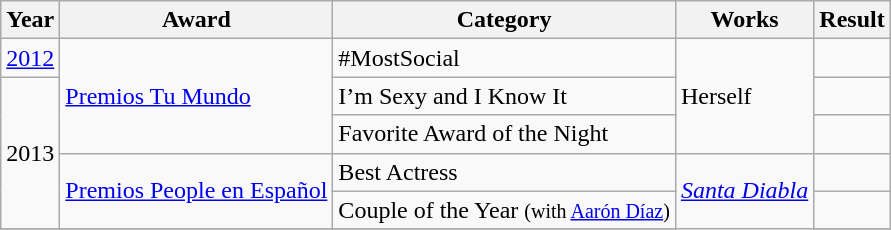<table class="wikitable plainrowheaders">
<tr>
<th scope="col">Year</th>
<th scope="col">Award</th>
<th scope="col">Category</th>
<th scope="col">Works</th>
<th scope="col">Result</th>
</tr>
<tr>
<td rowspan="1"><a href='#'>2012</a></td>
<td rowspan="3"><a href='#'>Premios Tu Mundo</a></td>
<td>#MostSocial</td>
<td rowspan="3">Herself</td>
<td></td>
</tr>
<tr>
<td rowspan="4">2013</td>
<td>I’m Sexy and I Know It</td>
<td></td>
</tr>
<tr>
<td>Favorite Award of the Night</td>
<td></td>
</tr>
<tr>
<td rowspan="2"><a href='#'>Premios People en Español</a></td>
<td>Best Actress</td>
<td rowspan="3"><em><a href='#'>Santa Diabla</a></em></td>
<td></td>
</tr>
<tr>
<td>Couple of the Year <small>(with <a href='#'>Aarón Díaz</a>)</small></td>
<td></td>
</tr>
<tr>
</tr>
</table>
